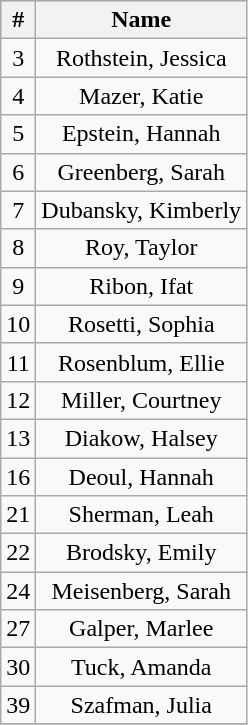<table class="wikitable"  style="text-align:center;">
<tr style="background:#cccccc;">
<th>#</th>
<th>Name</th>
</tr>
<tr>
<td>3</td>
<td>Rothstein, Jessica</td>
</tr>
<tr>
<td>4</td>
<td>Mazer, Katie</td>
</tr>
<tr>
<td>5</td>
<td>Epstein, Hannah</td>
</tr>
<tr>
<td>6</td>
<td>Greenberg, Sarah</td>
</tr>
<tr>
<td>7</td>
<td>Dubansky, Kimberly</td>
</tr>
<tr>
<td>8</td>
<td>Roy, Taylor</td>
</tr>
<tr>
<td>9</td>
<td>Ribon, Ifat</td>
</tr>
<tr>
<td>10</td>
<td>Rosetti, Sophia</td>
</tr>
<tr>
<td>11</td>
<td>Rosenblum, Ellie</td>
</tr>
<tr>
<td>12</td>
<td>Miller, Courtney</td>
</tr>
<tr>
<td>13</td>
<td>Diakow, Halsey</td>
</tr>
<tr>
<td>16</td>
<td>Deoul, Hannah</td>
</tr>
<tr>
<td>21</td>
<td>Sherman, Leah</td>
</tr>
<tr>
<td>22</td>
<td>Brodsky, Emily</td>
</tr>
<tr>
<td>24</td>
<td>Meisenberg, Sarah</td>
</tr>
<tr>
<td>27</td>
<td>Galper, Marlee</td>
</tr>
<tr>
<td>30</td>
<td>Tuck, Amanda</td>
</tr>
<tr>
<td>39</td>
<td>Szafman, Julia</td>
</tr>
<tr>
</tr>
</table>
